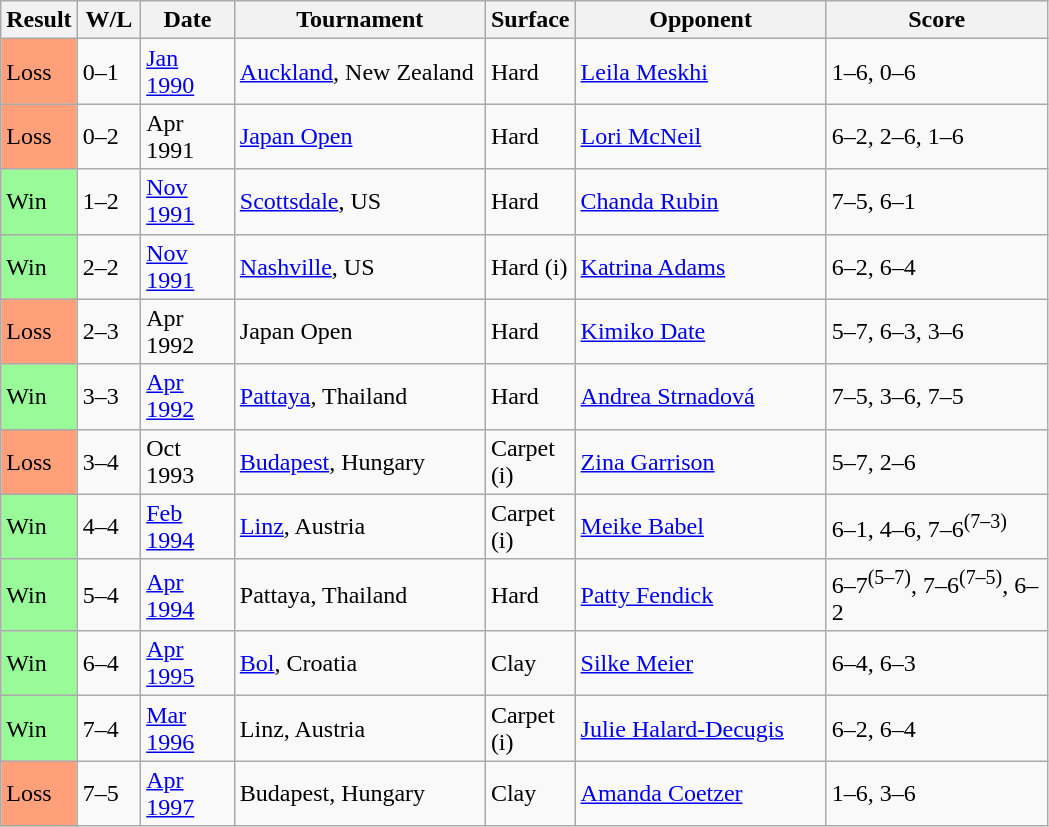<table class="sortable wikitable">
<tr>
<th style="width:40px">Result</th>
<th style="width:35px" class="unsortable">W/L</th>
<th style="width:55px">Date</th>
<th style="width:160px">Tournament</th>
<th style="width:50px">Surface</th>
<th style="width:160px">Opponent</th>
<th style="width:140px" class="unsortable">Score</th>
</tr>
<tr>
<td style="background:#ffa07a;">Loss</td>
<td>0–1</td>
<td><a href='#'>Jan 1990</a></td>
<td><a href='#'>Auckland</a>, New Zealand</td>
<td>Hard</td>
<td> <a href='#'>Leila Meskhi</a></td>
<td>1–6, 0–6</td>
</tr>
<tr>
<td style="background:#ffa07a;">Loss</td>
<td>0–2</td>
<td>Apr 1991</td>
<td><a href='#'>Japan Open</a></td>
<td>Hard</td>
<td> <a href='#'>Lori McNeil</a></td>
<td>6–2, 2–6, 1–6</td>
</tr>
<tr>
<td style="background:#98fb98;">Win</td>
<td>1–2</td>
<td><a href='#'>Nov 1991</a></td>
<td><a href='#'>Scottsdale</a>, US</td>
<td>Hard</td>
<td> <a href='#'>Chanda Rubin</a></td>
<td>7–5, 6–1</td>
</tr>
<tr>
<td style="background:#98fb98;">Win</td>
<td>2–2</td>
<td><a href='#'>Nov 1991</a></td>
<td><a href='#'>Nashville</a>, US</td>
<td>Hard (i)</td>
<td> <a href='#'>Katrina Adams</a></td>
<td>6–2, 6–4</td>
</tr>
<tr>
<td style="background:#ffa07a;">Loss</td>
<td>2–3</td>
<td>Apr 1992</td>
<td>Japan Open</td>
<td>Hard</td>
<td> <a href='#'>Kimiko Date</a></td>
<td>5–7, 6–3, 3–6</td>
</tr>
<tr>
<td style="background:#98fb98;">Win</td>
<td>3–3</td>
<td><a href='#'>Apr 1992</a></td>
<td><a href='#'>Pattaya</a>, Thailand</td>
<td>Hard</td>
<td> <a href='#'>Andrea Strnadová</a></td>
<td>7–5, 3–6, 7–5</td>
</tr>
<tr>
<td style="background:#ffa07a;">Loss</td>
<td>3–4</td>
<td>Oct 1993</td>
<td><a href='#'>Budapest</a>, Hungary</td>
<td>Carpet (i)</td>
<td> <a href='#'>Zina Garrison</a></td>
<td>5–7, 2–6</td>
</tr>
<tr>
<td style="background:#98fb98;">Win</td>
<td>4–4</td>
<td><a href='#'>Feb 1994</a></td>
<td><a href='#'>Linz</a>, Austria</td>
<td>Carpet (i)</td>
<td> <a href='#'>Meike Babel</a></td>
<td>6–1, 4–6, 7–6<sup>(7–3)</sup></td>
</tr>
<tr>
<td style="background:#98fb98;">Win</td>
<td>5–4</td>
<td><a href='#'>Apr 1994</a></td>
<td>Pattaya, Thailand</td>
<td>Hard</td>
<td> <a href='#'>Patty Fendick</a></td>
<td>6–7<sup>(5–7)</sup>, 7–6<sup>(7–5)</sup>, 6–2</td>
</tr>
<tr>
<td style="background:#98fb98;">Win</td>
<td>6–4</td>
<td><a href='#'>Apr 1995</a></td>
<td><a href='#'>Bol</a>, Croatia</td>
<td>Clay</td>
<td> <a href='#'>Silke Meier</a></td>
<td>6–4, 6–3</td>
</tr>
<tr>
<td style="background:#98fb98;">Win</td>
<td>7–4</td>
<td><a href='#'>Mar 1996</a></td>
<td>Linz, Austria</td>
<td>Carpet (i)</td>
<td> <a href='#'>Julie Halard-Decugis</a></td>
<td>6–2, 6–4</td>
</tr>
<tr>
<td style="background:#ffa07a;">Loss</td>
<td>7–5</td>
<td><a href='#'>Apr 1997</a></td>
<td>Budapest, Hungary</td>
<td>Clay</td>
<td> <a href='#'>Amanda Coetzer</a></td>
<td>1–6, 3–6</td>
</tr>
</table>
